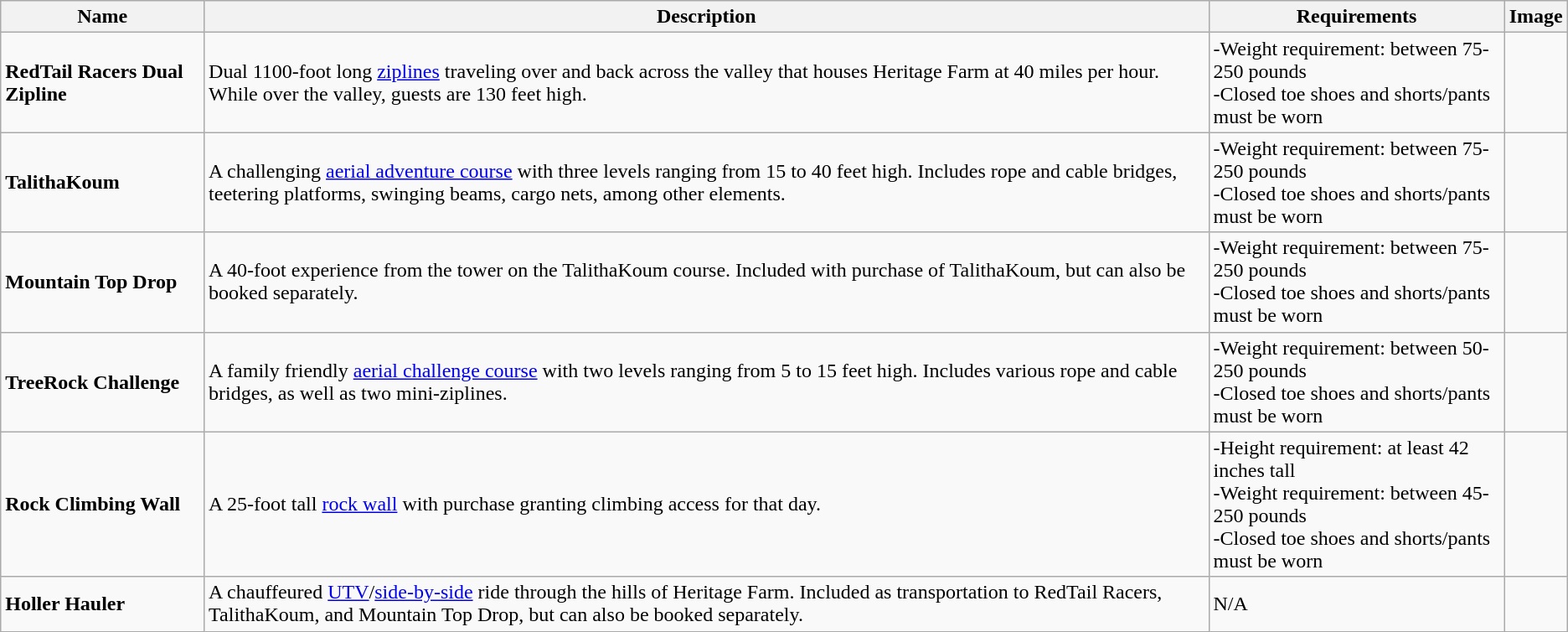<table class="wikitable">
<tr>
<th>Name</th>
<th>Description</th>
<th>Requirements</th>
<th>Image</th>
</tr>
<tr>
<td><strong>RedTail Racers Dual Zipline</strong></td>
<td>Dual 1100-foot long <a href='#'>ziplines</a> traveling over and back across the valley that houses Heritage Farm at 40 miles per hour. While over the valley, guests are 130 feet high.</td>
<td>-Weight requirement: between 75-250 pounds<br>-Closed toe shoes and shorts/pants must be worn</td>
<td></td>
</tr>
<tr>
<td><strong>TalithaKoum</strong></td>
<td>A challenging <a href='#'>aerial adventure course</a> with three levels ranging from 15 to 40 feet high. Includes rope and cable bridges, teetering platforms, swinging beams, cargo nets, among other elements.</td>
<td>-Weight requirement: between 75-250 pounds<br>-Closed toe shoes and shorts/pants must be worn</td>
<td></td>
</tr>
<tr>
<td><strong>Mountain Top Drop</strong></td>
<td>A 40-foot  experience from the tower on the TalithaKoum course. Included with purchase of TalithaKoum, but can also be booked separately.</td>
<td>-Weight requirement: between 75-250 pounds<br>-Closed toe shoes and shorts/pants must be worn</td>
<td></td>
</tr>
<tr>
<td><strong>TreeRock Challenge</strong></td>
<td>A family friendly <a href='#'>aerial challenge course</a> with two levels ranging from 5 to 15 feet high. Includes various rope and cable bridges, as well as two mini-ziplines.</td>
<td>-Weight requirement: between 50-250 pounds<br>-Closed toe shoes and shorts/pants must be worn</td>
<td></td>
</tr>
<tr>
<td><strong>Rock Climbing Wall</strong></td>
<td>A 25-foot tall <a href='#'>rock wall</a> with purchase granting climbing access for that day.</td>
<td>-Height requirement: at least 42 inches tall<br>-Weight requirement: between 45-250 pounds<br>-Closed toe shoes and shorts/pants must be worn</td>
<td></td>
</tr>
<tr>
<td><strong>Holler Hauler</strong></td>
<td>A chauffeured <a href='#'>UTV</a>/<a href='#'>side-by-side</a> ride through the hills of Heritage Farm. Included as transportation to RedTail Racers, TalithaKoum, and Mountain Top Drop, but can also be booked separately.</td>
<td>N/A</td>
<td></td>
</tr>
</table>
